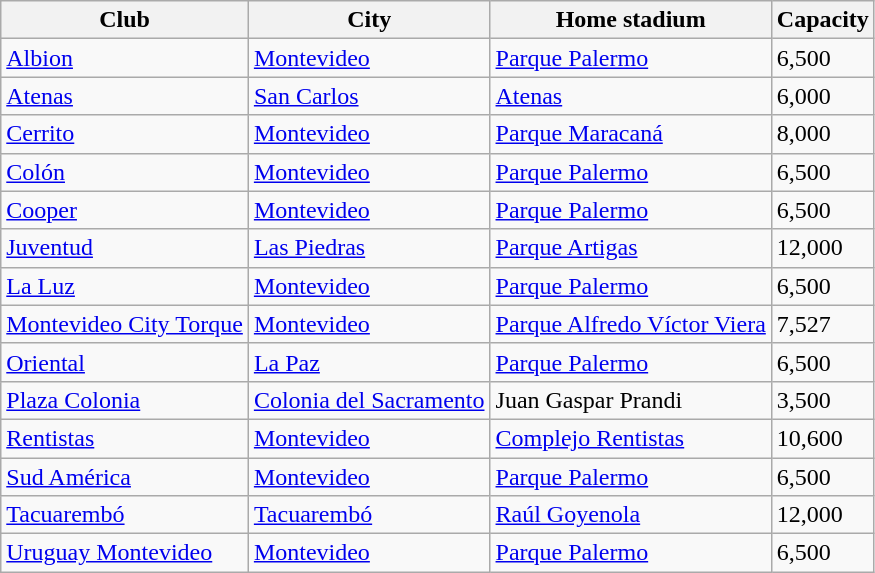<table class="wikitable sortable">
<tr>
<th>Club</th>
<th>City</th>
<th>Home stadium</th>
<th>Capacity</th>
</tr>
<tr>
<td><a href='#'>Albion</a></td>
<td><a href='#'>Montevideo</a></td>
<td><a href='#'>Parque Palermo</a></td>
<td>6,500</td>
</tr>
<tr>
<td><a href='#'>Atenas</a></td>
<td><a href='#'>San Carlos</a></td>
<td><a href='#'>Atenas</a></td>
<td>6,000</td>
</tr>
<tr>
<td><a href='#'>Cerrito</a></td>
<td><a href='#'>Montevideo</a></td>
<td><a href='#'>Parque Maracaná</a></td>
<td>8,000</td>
</tr>
<tr>
<td><a href='#'>Colón</a></td>
<td><a href='#'>Montevideo</a></td>
<td><a href='#'>Parque Palermo</a></td>
<td>6,500</td>
</tr>
<tr>
<td><a href='#'>Cooper</a></td>
<td><a href='#'>Montevideo</a></td>
<td><a href='#'>Parque Palermo</a></td>
<td>6,500</td>
</tr>
<tr>
<td><a href='#'>Juventud</a></td>
<td><a href='#'>Las Piedras</a></td>
<td><a href='#'>Parque Artigas</a></td>
<td>12,000</td>
</tr>
<tr>
<td><a href='#'>La Luz</a></td>
<td><a href='#'>Montevideo</a></td>
<td><a href='#'>Parque Palermo</a></td>
<td>6,500</td>
</tr>
<tr>
<td><a href='#'>Montevideo City Torque</a></td>
<td><a href='#'>Montevideo</a></td>
<td><a href='#'>Parque Alfredo Víctor Viera</a></td>
<td>7,527</td>
</tr>
<tr>
<td><a href='#'>Oriental</a></td>
<td><a href='#'>La Paz</a></td>
<td><a href='#'>Parque Palermo</a></td>
<td>6,500</td>
</tr>
<tr>
<td><a href='#'>Plaza Colonia</a></td>
<td><a href='#'>Colonia del Sacramento</a></td>
<td>Juan Gaspar Prandi</td>
<td>3,500</td>
</tr>
<tr>
<td><a href='#'>Rentistas</a></td>
<td><a href='#'>Montevideo</a></td>
<td><a href='#'>Complejo Rentistas</a></td>
<td>10,600</td>
</tr>
<tr>
<td><a href='#'>Sud América</a></td>
<td><a href='#'>Montevideo</a></td>
<td><a href='#'>Parque Palermo</a></td>
<td>6,500</td>
</tr>
<tr>
<td><a href='#'>Tacuarembó</a></td>
<td><a href='#'>Tacuarembó</a></td>
<td><a href='#'>Raúl Goyenola</a></td>
<td>12,000</td>
</tr>
<tr>
<td><a href='#'>Uruguay Montevideo</a></td>
<td><a href='#'>Montevideo</a></td>
<td><a href='#'>Parque Palermo</a></td>
<td>6,500</td>
</tr>
</table>
